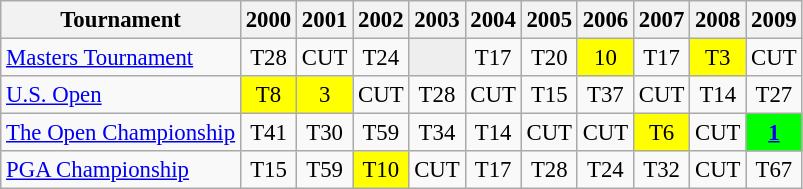<table class="wikitable" style="font-size:95%;text-align:center;">
<tr>
<th>Tournament</th>
<th>2000</th>
<th>2001</th>
<th>2002</th>
<th>2003</th>
<th>2004</th>
<th>2005</th>
<th>2006</th>
<th>2007</th>
<th>2008</th>
<th>2009</th>
</tr>
<tr>
<td align=left><a href='#'>Masters Tournament</a></td>
<td>T28</td>
<td>CUT</td>
<td>T24</td>
<td style="background:#eeeeee;"></td>
<td>T17</td>
<td>T20</td>
<td style="background:yellow;">10</td>
<td>T17</td>
<td style="background:yellow;">T3</td>
<td>CUT</td>
</tr>
<tr>
<td align=left><a href='#'>U.S. Open</a></td>
<td style="background:yellow;">T8</td>
<td style="background:yellow;">3</td>
<td>CUT</td>
<td>T28</td>
<td>CUT</td>
<td>T15</td>
<td>T37</td>
<td>CUT</td>
<td>T14</td>
<td>T27</td>
</tr>
<tr>
<td align=left><a href='#'>The Open Championship</a></td>
<td>T41</td>
<td>T30</td>
<td>T59</td>
<td>T34</td>
<td>T14</td>
<td>CUT</td>
<td>CUT</td>
<td style="background:yellow;">T6</td>
<td>CUT</td>
<td style="background:lime;"><strong><a href='#'>1</a></strong></td>
</tr>
<tr>
<td align=left><a href='#'>PGA Championship</a></td>
<td>T15</td>
<td>T59</td>
<td style="background:yellow;">T10</td>
<td>CUT</td>
<td>T17</td>
<td>T28</td>
<td>T24</td>
<td>T32</td>
<td>CUT</td>
<td>T67</td>
</tr>
</table>
